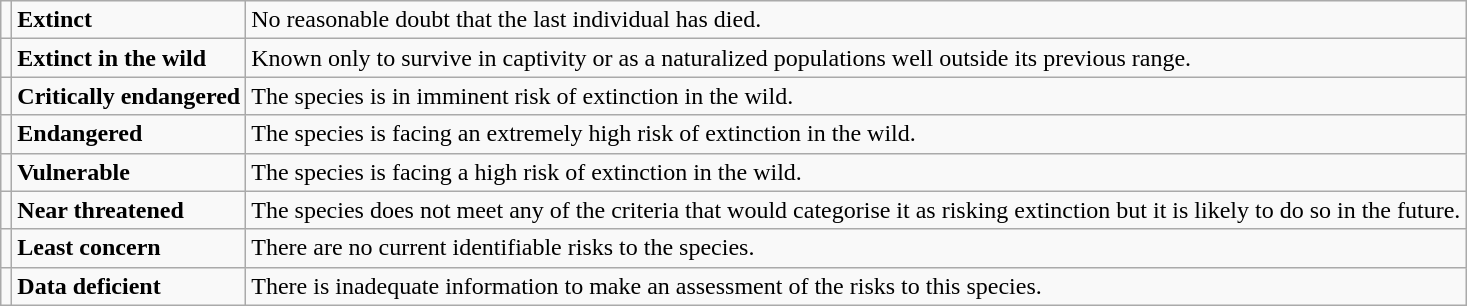<table class="wikitable" style="text-align:left">
<tr>
<td></td>
<td><strong>Extinct</strong></td>
<td>No reasonable doubt that the last individual has died.</td>
</tr>
<tr>
<td></td>
<td><strong>Extinct in the wild</strong></td>
<td>Known only to survive in captivity or as a naturalized populations well outside its previous range.</td>
</tr>
<tr>
<td></td>
<td><strong>Critically endangered</strong></td>
<td>The species is in imminent risk of extinction in the wild.</td>
</tr>
<tr>
<td></td>
<td><strong>Endangered</strong></td>
<td>The species is facing an extremely high risk of extinction in the wild.</td>
</tr>
<tr>
<td></td>
<td><strong>Vulnerable</strong></td>
<td>The species is facing a high risk of extinction in the wild.</td>
</tr>
<tr>
<td></td>
<td><strong>Near threatened</strong></td>
<td>The species does not meet any of the criteria that would categorise it as risking extinction but it is likely to do so in the future.</td>
</tr>
<tr>
<td></td>
<td><strong>Least concern</strong></td>
<td>There are no current identifiable risks to the species.</td>
</tr>
<tr>
<td></td>
<td><strong>Data deficient</strong></td>
<td>There is inadequate information to make an assessment of the risks to this species.</td>
</tr>
</table>
